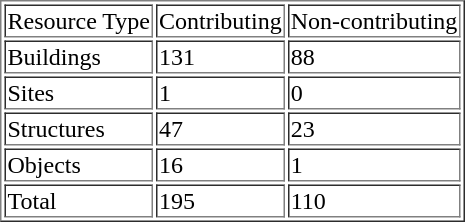<table border="1">
<tr>
<td scope="col">Resource Type</td>
<td scope="col">Contributing</td>
<td scope="col">Non-contributing</td>
</tr>
<tr>
<td>Buildings</td>
<td>131</td>
<td>88</td>
</tr>
<tr>
<td>Sites</td>
<td>1</td>
<td>0</td>
</tr>
<tr>
<td>Structures</td>
<td>47</td>
<td>23</td>
</tr>
<tr>
<td>Objects</td>
<td>16</td>
<td>1</td>
</tr>
<tr>
<td>Total</td>
<td>195</td>
<td>110</td>
</tr>
</table>
